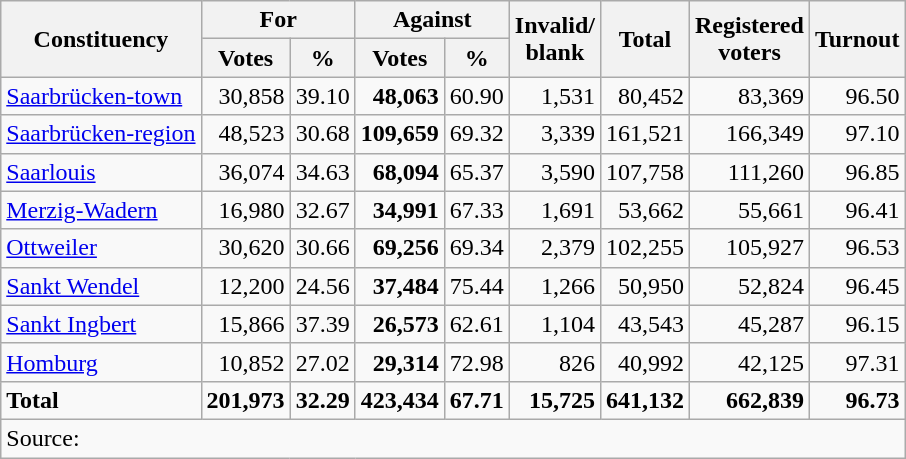<table class=wikitable style=text-align:right>
<tr>
<th rowspan=2>Constituency</th>
<th colspan=2>For</th>
<th colspan=2>Against</th>
<th rowspan=2>Invalid/<br>blank</th>
<th rowspan=2>Total</th>
<th rowspan=2>Registered<br>voters</th>
<th rowspan=2>Turnout</th>
</tr>
<tr>
<th>Votes</th>
<th>%</th>
<th>Votes</th>
<th>%</th>
</tr>
<tr>
<td align=left><a href='#'>Saarbrücken-town</a></td>
<td>30,858</td>
<td>39.10</td>
<td><strong>48,063</strong></td>
<td>60.90</td>
<td>1,531</td>
<td>80,452</td>
<td>83,369</td>
<td>96.50</td>
</tr>
<tr>
<td align=left><a href='#'>Saarbrücken-region</a></td>
<td>48,523</td>
<td>30.68</td>
<td><strong>109,659</strong></td>
<td>69.32</td>
<td>3,339</td>
<td>161,521</td>
<td>166,349</td>
<td>97.10</td>
</tr>
<tr>
<td align=left><a href='#'>Saarlouis</a></td>
<td>36,074</td>
<td>34.63</td>
<td><strong>68,094</strong></td>
<td>65.37</td>
<td>3,590</td>
<td>107,758</td>
<td>111,260</td>
<td>96.85</td>
</tr>
<tr>
<td align=left><a href='#'>Merzig-Wadern</a></td>
<td>16,980</td>
<td>32.67</td>
<td><strong>34,991</strong></td>
<td>67.33</td>
<td>1,691</td>
<td>53,662</td>
<td>55,661</td>
<td>96.41</td>
</tr>
<tr>
<td align=left><a href='#'>Ottweiler</a></td>
<td>30,620</td>
<td>30.66</td>
<td><strong>69,256</strong></td>
<td>69.34</td>
<td>2,379</td>
<td>102,255</td>
<td>105,927</td>
<td>96.53</td>
</tr>
<tr>
<td align=left><a href='#'>Sankt Wendel</a></td>
<td>12,200</td>
<td>24.56</td>
<td><strong>37,484</strong></td>
<td>75.44</td>
<td>1,266</td>
<td>50,950</td>
<td>52,824</td>
<td>96.45</td>
</tr>
<tr>
<td align=left><a href='#'>Sankt Ingbert</a></td>
<td>15,866</td>
<td>37.39</td>
<td><strong>26,573</strong></td>
<td>62.61</td>
<td>1,104</td>
<td>43,543</td>
<td>45,287</td>
<td>96.15</td>
</tr>
<tr>
<td align=left><a href='#'>Homburg</a></td>
<td>10,852</td>
<td>27.02</td>
<td><strong>29,314</strong></td>
<td>72.98</td>
<td>826</td>
<td>40,992</td>
<td>42,125</td>
<td>97.31</td>
</tr>
<tr>
<td align=left><strong>Total</strong></td>
<td><strong>201,973</strong></td>
<td><strong>32.29</strong></td>
<td><strong>423,434</strong></td>
<td><strong>67.71</strong></td>
<td><strong>15,725</strong></td>
<td><strong>641,132</strong></td>
<td><strong>662,839</strong></td>
<td><strong>96.73</strong></td>
</tr>
<tr>
<td align=left colspan=9>Source: </td>
</tr>
</table>
